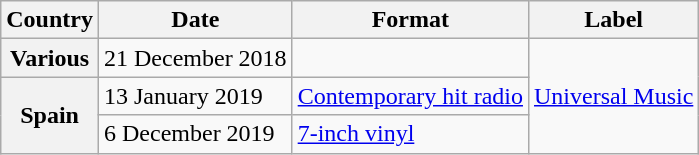<table class="wikitable plainrowheaders">
<tr>
<th>Country</th>
<th>Date</th>
<th>Format</th>
<th>Label</th>
</tr>
<tr>
<th scope="row">Various</th>
<td>21 December 2018</td>
<td></td>
<td rowspan="3"><a href='#'>Universal Music</a></td>
</tr>
<tr>
<th rowspan="2">Spain</th>
<td>13 January 2019</td>
<td><a href='#'>Contemporary hit radio</a></td>
</tr>
<tr>
<td>6 December 2019</td>
<td><a href='#'>7-inch vinyl</a></td>
</tr>
</table>
